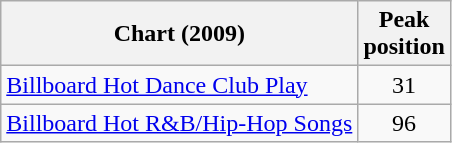<table class="wikitable sortable">
<tr>
<th>Chart (2009)</th>
<th>Peak<br>position</th>
</tr>
<tr>
<td><a href='#'>Billboard Hot Dance Club Play</a></td>
<td style="text-align:center;">31</td>
</tr>
<tr>
<td><a href='#'>Billboard Hot R&B/Hip-Hop Songs</a></td>
<td style="text-align:center;">96</td>
</tr>
</table>
